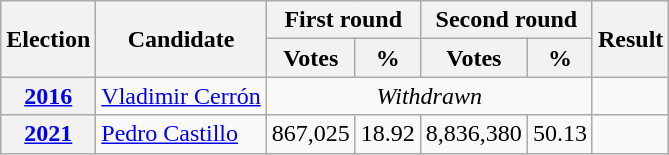<table class=wikitable style=text-align:right>
<tr>
<th rowspan="2">Election</th>
<th rowspan="2">Candidate</th>
<th colspan="2" scope="col">First round</th>
<th colspan="2">Second round</th>
<th rowspan="2">Result</th>
</tr>
<tr>
<th>Votes</th>
<th>%</th>
<th>Votes</th>
<th>%</th>
</tr>
<tr>
<th><a href='#'>2016</a></th>
<td align=left><a href='#'>Vladimir Cerrón</a></td>
<td align=center colspan=4><em>Withdrawn</em></td>
<td></td>
</tr>
<tr>
<th><a href='#'>2021</a></th>
<td align=left><a href='#'>Pedro Castillo</a></td>
<td>867,025</td>
<td>18.92</td>
<td>8,836,380</td>
<td>50.13</td>
<td></td>
</tr>
</table>
